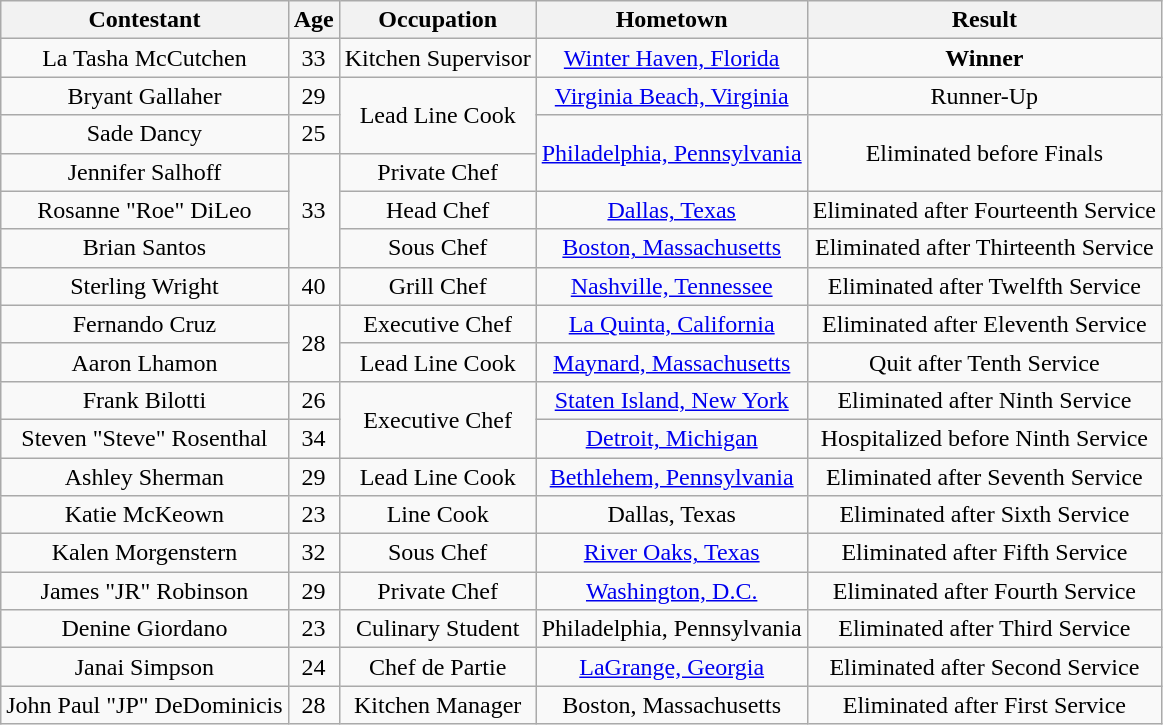<table class="wikitable sortable plainrowheaders" style=text-align:center>
<tr>
<th scope="col">Contestant</th>
<th scope="col">Age</th>
<th scope="col">Occupation</th>
<th scope="col">Hometown</th>
<th scope="col">Result</th>
</tr>
<tr>
<td scope="row">La Tasha McCutchen</td>
<td style="text-align:center;">33</td>
<td>Kitchen Supervisor</td>
<td><a href='#'>Winter Haven, Florida</a></td>
<td><strong>Winner</strong></td>
</tr>
<tr>
<td scope="row">Bryant Gallaher</td>
<td style="text-align:center;">29</td>
<td rowspan=2>Lead Line Cook</td>
<td><a href='#'>Virginia Beach, Virginia</a></td>
<td>Runner-Up</td>
</tr>
<tr>
<td scope="row">Sade Dancy</td>
<td style="text-align:center;">25</td>
<td rowspan=2><a href='#'>Philadelphia, Pennsylvania</a></td>
<td rowspan=2>Eliminated before Finals</td>
</tr>
<tr>
<td scope="row">Jennifer Salhoff</td>
<td style="text-align:center;" rowspan=3>33</td>
<td>Private Chef</td>
</tr>
<tr>
<td scope="row">Rosanne "Roe" DiLeo</td>
<td>Head Chef</td>
<td><a href='#'>Dallas, Texas</a></td>
<td>Eliminated after Fourteenth Service</td>
</tr>
<tr>
<td scope="row">Brian Santos</td>
<td>Sous Chef</td>
<td><a href='#'>Boston, Massachusetts</a></td>
<td>Eliminated after Thirteenth Service</td>
</tr>
<tr>
<td scope="row">Sterling Wright</td>
<td style="text-align:center;">40</td>
<td>Grill Chef</td>
<td><a href='#'>Nashville, Tennessee</a></td>
<td>Eliminated after Twelfth Service</td>
</tr>
<tr>
<td scope="row">Fernando Cruz</td>
<td style="text-align:center;" rowspan=2>28</td>
<td>Executive Chef</td>
<td><a href='#'>La Quinta, California</a></td>
<td>Eliminated after Eleventh Service</td>
</tr>
<tr>
<td scope="row">Aaron Lhamon</td>
<td>Lead Line Cook</td>
<td><a href='#'>Maynard, Massachusetts</a></td>
<td>Quit after Tenth Service</td>
</tr>
<tr>
<td scope="row">Frank Bilotti</td>
<td style="text-align:center;">26</td>
<td rowspan=2>Executive Chef</td>
<td><a href='#'>Staten Island, New York</a></td>
<td>Eliminated after Ninth Service</td>
</tr>
<tr>
<td scope="row">Steven "Steve" Rosenthal</td>
<td style="text-align:center;">34</td>
<td><a href='#'>Detroit, Michigan</a></td>
<td>Hospitalized before Ninth Service</td>
</tr>
<tr>
<td scope="row">Ashley Sherman</td>
<td style="text-align:center;">29</td>
<td>Lead Line Cook</td>
<td><a href='#'>Bethlehem, Pennsylvania</a></td>
<td>Eliminated after Seventh Service</td>
</tr>
<tr>
<td scope="row">Katie McKeown</td>
<td style="text-align:center;">23</td>
<td>Line Cook</td>
<td>Dallas, Texas</td>
<td>Eliminated after Sixth Service</td>
</tr>
<tr>
<td scope="row">Kalen Morgenstern</td>
<td style="text-align:center;">32</td>
<td>Sous Chef</td>
<td><a href='#'>River Oaks, Texas</a></td>
<td>Eliminated after Fifth Service</td>
</tr>
<tr>
<td scope="row">James "JR" Robinson</td>
<td style="text-align:center;">29</td>
<td>Private Chef</td>
<td><a href='#'>Washington, D.C.</a></td>
<td>Eliminated after Fourth Service</td>
</tr>
<tr>
<td scope="row">Denine Giordano</td>
<td style="text-align:center;">23</td>
<td>Culinary Student</td>
<td>Philadelphia, Pennsylvania</td>
<td>Eliminated after Third Service</td>
</tr>
<tr>
<td scope="row">Janai Simpson</td>
<td style="text-align:center;">24</td>
<td>Chef de Partie</td>
<td><a href='#'>LaGrange, Georgia</a></td>
<td>Eliminated after Second Service</td>
</tr>
<tr>
<td scope="row">John Paul "JP" DeDominicis</td>
<td style="text-align:center;">28</td>
<td>Kitchen Manager</td>
<td>Boston, Massachusetts</td>
<td>Eliminated after First Service</td>
</tr>
</table>
